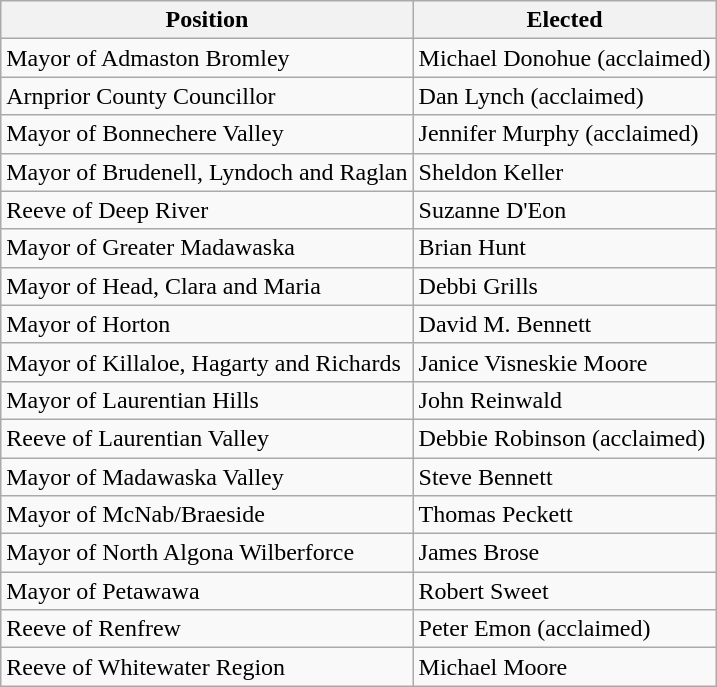<table class="wikitable">
<tr>
<th>Position</th>
<th>Elected</th>
</tr>
<tr>
<td>Mayor of Admaston Bromley</td>
<td>Michael Donohue (acclaimed)</td>
</tr>
<tr>
<td>Arnprior County Councillor</td>
<td>Dan Lynch (acclaimed)</td>
</tr>
<tr>
<td>Mayor of Bonnechere Valley</td>
<td>Jennifer Murphy (acclaimed)</td>
</tr>
<tr>
<td>Mayor of Brudenell, Lyndoch and Raglan</td>
<td>Sheldon Keller</td>
</tr>
<tr>
<td>Reeve of Deep River</td>
<td>Suzanne D'Eon</td>
</tr>
<tr>
<td>Mayor of Greater Madawaska</td>
<td>Brian Hunt</td>
</tr>
<tr>
<td>Mayor of Head, Clara and Maria</td>
<td>Debbi Grills</td>
</tr>
<tr>
<td>Mayor of Horton</td>
<td>David M. Bennett</td>
</tr>
<tr>
<td>Mayor of Killaloe, Hagarty and Richards</td>
<td>Janice Visneskie Moore</td>
</tr>
<tr>
<td>Mayor of Laurentian Hills</td>
<td>John Reinwald</td>
</tr>
<tr>
<td>Reeve of Laurentian Valley</td>
<td>Debbie Robinson (acclaimed)</td>
</tr>
<tr>
<td>Mayor of Madawaska Valley</td>
<td>Steve Bennett</td>
</tr>
<tr>
<td>Mayor of McNab/Braeside</td>
<td>Thomas Peckett</td>
</tr>
<tr>
<td>Mayor of North Algona Wilberforce</td>
<td>James Brose</td>
</tr>
<tr>
<td>Mayor of Petawawa</td>
<td>Robert Sweet</td>
</tr>
<tr>
<td>Reeve of Renfrew</td>
<td>Peter Emon (acclaimed)</td>
</tr>
<tr>
<td>Reeve of Whitewater Region</td>
<td>Michael Moore</td>
</tr>
</table>
